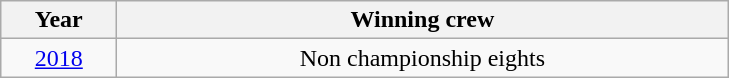<table class="wikitable" style="text-align:center">
<tr>
<th width=70>Year</th>
<th width=400>Winning crew</th>
</tr>
<tr>
<td><a href='#'>2018</a></td>
<td>Non championship eights</td>
</tr>
</table>
